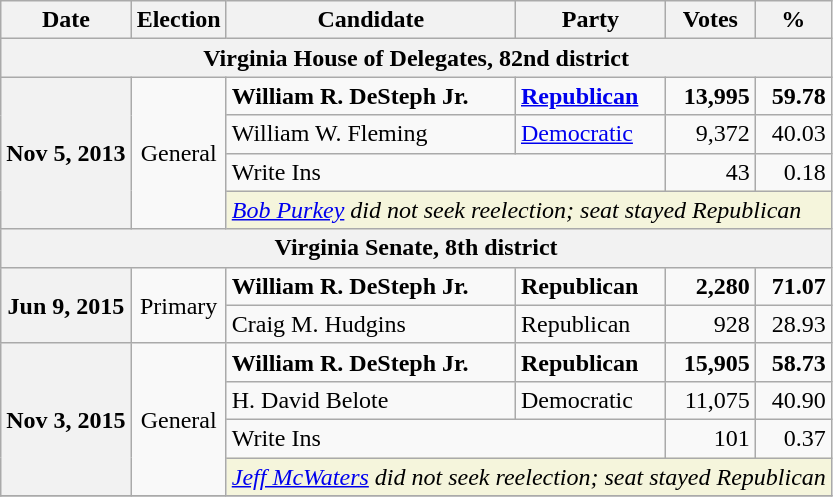<table class="wikitable">
<tr>
<th>Date</th>
<th>Election</th>
<th>Candidate</th>
<th>Party</th>
<th>Votes</th>
<th>%</th>
</tr>
<tr>
<th colspan="6">Virginia House of Delegates, 82nd district</th>
</tr>
<tr>
<th rowspan="4">Nov 5, 2013</th>
<td rowspan="4" align="center">General</td>
<td><strong>William R. DeSteph Jr.</strong></td>
<td><strong><a href='#'>Republican</a></strong></td>
<td align="right"><strong>13,995</strong></td>
<td align="right"><strong>59.78</strong></td>
</tr>
<tr>
<td>William W. Fleming</td>
<td><a href='#'>Democratic</a></td>
<td align="right">9,372</td>
<td align="right">40.03</td>
</tr>
<tr>
<td colspan="2">Write Ins</td>
<td align="right">43</td>
<td align="right">0.18</td>
</tr>
<tr>
<td colspan="4" style="background:Beige"><em><a href='#'>Bob Purkey</a> did not seek reelection; seat stayed Republican</em></td>
</tr>
<tr>
<th colspan="6">Virginia Senate, 8th district</th>
</tr>
<tr>
<th rowspan="2">Jun 9, 2015</th>
<td rowspan="2" align="center">Primary</td>
<td><strong>William R. DeSteph Jr.</strong></td>
<td><strong>Republican</strong></td>
<td align="right"><strong>2,280</strong></td>
<td align="right"><strong>71.07</strong></td>
</tr>
<tr>
<td>Craig M. Hudgins</td>
<td>Republican</td>
<td align="right">928</td>
<td align="right">28.93</td>
</tr>
<tr>
<th rowspan="4">Nov 3, 2015</th>
<td rowspan="4" align="center">General</td>
<td><strong>William R. DeSteph Jr.</strong></td>
<td><strong>Republican</strong></td>
<td align="right"><strong>15,905</strong></td>
<td align="right"><strong>58.73</strong></td>
</tr>
<tr>
<td>H. David Belote</td>
<td>Democratic</td>
<td align="right">11,075</td>
<td align="right">40.90</td>
</tr>
<tr>
<td colspan="2">Write Ins</td>
<td align="right">101</td>
<td align="right">0.37</td>
</tr>
<tr>
<td colspan="4" style="background:Beige"><em><a href='#'>Jeff McWaters</a> did not seek reelection; seat stayed Republican</em></td>
</tr>
<tr>
</tr>
</table>
